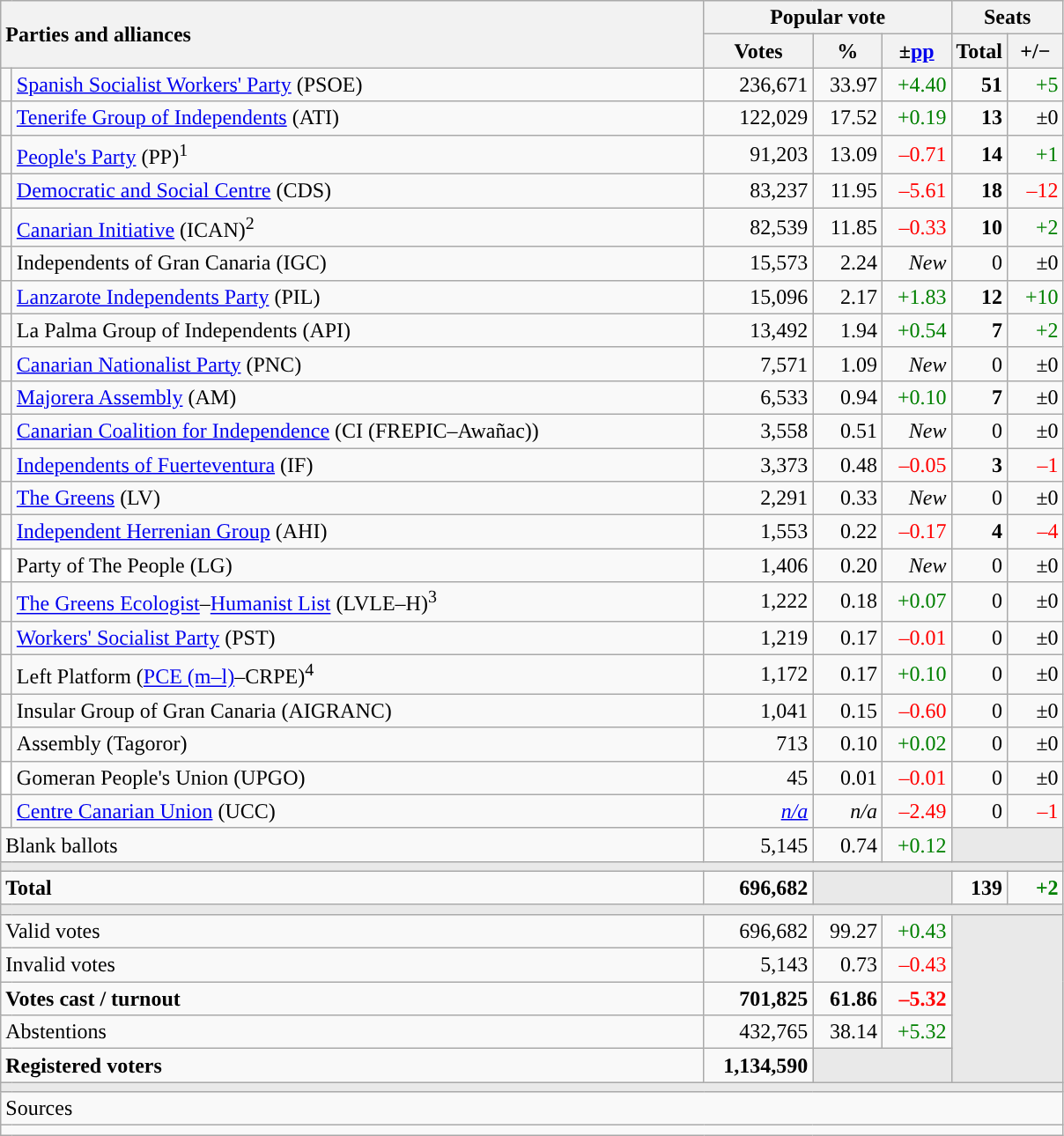<table class="wikitable" style="text-align:right;">
<tr>
<th style="text-align:left;" rowspan="2" colspan="2" width="525">Parties and alliances</th>
<th colspan="3">Popular vote</th>
<th colspan="2">Seats</th>
</tr>
<tr>
<th width="75">Votes</th>
<th width="45">%</th>
<th width="45">±<a href='#'>pp</a></th>
<th width="35">Total</th>
<th width="35">+/−</th>
</tr>
<tr>
<td width="1" style="color:inherit;background:"></td>
<td align="left"><a href='#'>Spanish Socialist Workers' Party</a> (PSOE)</td>
<td>236,671</td>
<td>33.97</td>
<td style="color:green;">+4.40</td>
<td><strong>51</strong></td>
<td style="color:green;">+5</td>
</tr>
<tr>
<td style="color:inherit;background:"></td>
<td align="left"><a href='#'>Tenerife Group of Independents</a> (ATI)</td>
<td>122,029</td>
<td>17.52</td>
<td style="color:green;">+0.19</td>
<td><strong>13</strong></td>
<td>±0</td>
</tr>
<tr>
<td style="color:inherit;background:"></td>
<td align="left"><a href='#'>People's Party</a> (PP)<sup>1</sup></td>
<td>91,203</td>
<td>13.09</td>
<td style="color:red;">–0.71</td>
<td><strong>14</strong></td>
<td style="color:green;">+1</td>
</tr>
<tr>
<td style="color:inherit;background:"></td>
<td align="left"><a href='#'>Democratic and Social Centre</a> (CDS)</td>
<td>83,237</td>
<td>11.95</td>
<td style="color:red;">–5.61</td>
<td><strong>18</strong></td>
<td style="color:red;">–12</td>
</tr>
<tr>
<td style="color:inherit;background:"></td>
<td align="left"><a href='#'>Canarian Initiative</a> (ICAN)<sup>2</sup></td>
<td>82,539</td>
<td>11.85</td>
<td style="color:red;">–0.33</td>
<td><strong>10</strong></td>
<td style="color:green;">+2</td>
</tr>
<tr>
<td style="color:inherit;background:"></td>
<td align="left">Independents of Gran Canaria (IGC)</td>
<td>15,573</td>
<td>2.24</td>
<td><em>New</em></td>
<td>0</td>
<td>±0</td>
</tr>
<tr>
<td style="color:inherit;background:"></td>
<td align="left"><a href='#'>Lanzarote Independents Party</a> (PIL)</td>
<td>15,096</td>
<td>2.17</td>
<td style="color:green;">+1.83</td>
<td><strong>12</strong></td>
<td style="color:green;">+10</td>
</tr>
<tr>
<td style="color:inherit;background:"></td>
<td align="left">La Palma Group of Independents (API)</td>
<td>13,492</td>
<td>1.94</td>
<td style="color:green;">+0.54</td>
<td><strong>7</strong></td>
<td style="color:green;">+2</td>
</tr>
<tr>
<td style="color:inherit;background:"></td>
<td align="left"><a href='#'>Canarian Nationalist Party</a> (PNC)</td>
<td>7,571</td>
<td>1.09</td>
<td><em>New</em></td>
<td>0</td>
<td>±0</td>
</tr>
<tr>
<td style="color:inherit;background:"></td>
<td align="left"><a href='#'>Majorera Assembly</a> (AM)</td>
<td>6,533</td>
<td>0.94</td>
<td style="color:green;">+0.10</td>
<td><strong>7</strong></td>
<td>±0</td>
</tr>
<tr>
<td style="color:inherit;background:"></td>
<td align="left"><a href='#'>Canarian Coalition for Independence</a> (CI (FREPIC–Awañac))</td>
<td>3,558</td>
<td>0.51</td>
<td><em>New</em></td>
<td>0</td>
<td>±0</td>
</tr>
<tr>
<td style="color:inherit;background:"></td>
<td align="left"><a href='#'>Independents of Fuerteventura</a> (IF)</td>
<td>3,373</td>
<td>0.48</td>
<td style="color:red;">–0.05</td>
<td><strong>3</strong></td>
<td style="color:red;">–1</td>
</tr>
<tr>
<td style="color:inherit;background:"></td>
<td align="left"><a href='#'>The Greens</a> (LV)</td>
<td>2,291</td>
<td>0.33</td>
<td><em>New</em></td>
<td>0</td>
<td>±0</td>
</tr>
<tr>
<td style="color:inherit;background:"></td>
<td align="left"><a href='#'>Independent Herrenian Group</a> (AHI)</td>
<td>1,553</td>
<td>0.22</td>
<td style="color:red;">–0.17</td>
<td><strong>4</strong></td>
<td style="color:red;">–4</td>
</tr>
<tr>
<td bgcolor="white"></td>
<td align="left">Party of The People (LG)</td>
<td>1,406</td>
<td>0.20</td>
<td><em>New</em></td>
<td>0</td>
<td>±0</td>
</tr>
<tr>
<td style="color:inherit;background:"></td>
<td align="left"><a href='#'>The Greens Ecologist</a>–<a href='#'>Humanist List</a> (LVLE–H)<sup>3</sup></td>
<td>1,222</td>
<td>0.18</td>
<td style="color:green;">+0.07</td>
<td>0</td>
<td>±0</td>
</tr>
<tr>
<td style="color:inherit;background:"></td>
<td align="left"><a href='#'>Workers' Socialist Party</a> (PST)</td>
<td>1,219</td>
<td>0.17</td>
<td style="color:red;">–0.01</td>
<td>0</td>
<td>±0</td>
</tr>
<tr>
<td style="color:inherit;background:"></td>
<td align="left">Left Platform (<a href='#'>PCE (m–l)</a>–CRPE)<sup>4</sup></td>
<td>1,172</td>
<td>0.17</td>
<td style="color:green;">+0.10</td>
<td>0</td>
<td>±0</td>
</tr>
<tr>
<td style="color:inherit;background:"></td>
<td align="left">Insular Group of Gran Canaria (AIGRANC)</td>
<td>1,041</td>
<td>0.15</td>
<td style="color:red;">–0.60</td>
<td>0</td>
<td>±0</td>
</tr>
<tr>
<td style="color:inherit;background:"></td>
<td align="left">Assembly (Tagoror)</td>
<td>713</td>
<td>0.10</td>
<td style="color:green;">+0.02</td>
<td>0</td>
<td>±0</td>
</tr>
<tr>
<td bgcolor="white"></td>
<td align="left">Gomeran People's Union (UPGO)</td>
<td>45</td>
<td>0.01</td>
<td style="color:red;">–0.01</td>
<td>0</td>
<td>±0</td>
</tr>
<tr>
<td style="color:inherit;background:"></td>
<td align="left"><a href='#'>Centre Canarian Union</a> (UCC)</td>
<td><em><a href='#'>n/a</a></em></td>
<td><em>n/a</em></td>
<td style="color:red;">–2.49</td>
<td>0</td>
<td style="color:red;">–1</td>
</tr>
<tr>
<td align="left" colspan="2">Blank ballots</td>
<td>5,145</td>
<td>0.74</td>
<td style="color:green;">+0.12</td>
<td bgcolor="#E9E9E9" colspan="2"></td>
</tr>
<tr>
<td colspan="7" bgcolor="#E9E9E9"></td>
</tr>
<tr style="font-weight:bold;">
<td align="left" colspan="2">Total</td>
<td>696,682</td>
<td bgcolor="#E9E9E9" colspan="2"></td>
<td>139</td>
<td style="color:green;">+2</td>
</tr>
<tr>
<td colspan="7" bgcolor="#E9E9E9"></td>
</tr>
<tr>
<td align="left" colspan="2">Valid votes</td>
<td>696,682</td>
<td>99.27</td>
<td style="color:green;">+0.43</td>
<td bgcolor="#E9E9E9" colspan="2" rowspan="5"></td>
</tr>
<tr>
<td align="left" colspan="2">Invalid votes</td>
<td>5,143</td>
<td>0.73</td>
<td style="color:red;">–0.43</td>
</tr>
<tr style="font-weight:bold;">
<td align="left" colspan="2">Votes cast / turnout</td>
<td>701,825</td>
<td>61.86</td>
<td style="color:red;">–5.32</td>
</tr>
<tr>
<td align="left" colspan="2">Abstentions</td>
<td>432,765</td>
<td>38.14</td>
<td style="color:green;">+5.32</td>
</tr>
<tr style="font-weight:bold;">
<td align="left" colspan="2">Registered voters</td>
<td>1,134,590</td>
<td bgcolor="#E9E9E9" colspan="2"></td>
</tr>
<tr>
<td colspan="7" bgcolor="#E9E9E9"></td>
</tr>
<tr>
<td align="left" colspan="7">Sources</td>
</tr>
<tr>
<td colspan="7" style="text-align:left; max-width:790px;"></td>
</tr>
</table>
